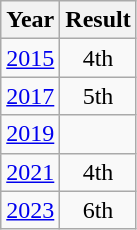<table class="wikitable" style="text-align:center">
<tr>
<th>Year</th>
<th>Result</th>
</tr>
<tr>
<td><a href='#'>2015</a></td>
<td>4th</td>
</tr>
<tr>
<td><a href='#'>2017</a></td>
<td>5th</td>
</tr>
<tr>
<td><a href='#'>2019</a></td>
<td></td>
</tr>
<tr>
<td><a href='#'>2021</a></td>
<td>4th</td>
</tr>
<tr>
<td><a href='#'>2023</a></td>
<td>6th</td>
</tr>
</table>
